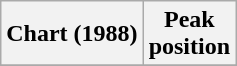<table class="wikitable sortable plainrowheaders" style="text-align:center">
<tr>
<th>Chart (1988)</th>
<th>Peak<br>position</th>
</tr>
<tr>
</tr>
</table>
